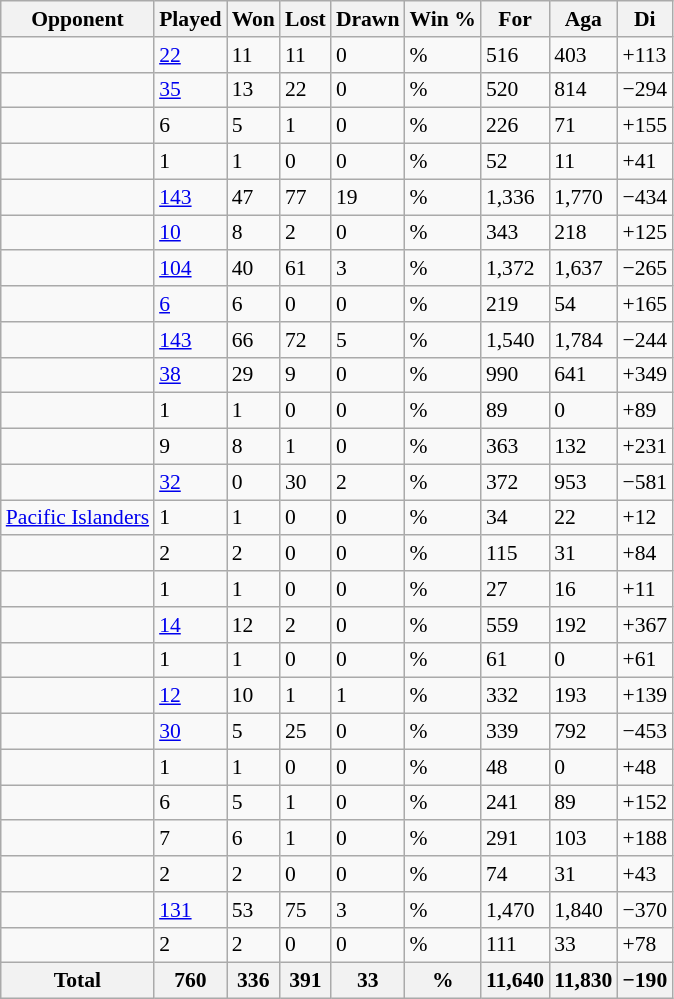<table class="wikitable sortable" style="font-size:90%">
<tr>
<th>Opponent</th>
<th>Played</th>
<th>Won</th>
<th>Lost</th>
<th>Drawn</th>
<th>Win %</th>
<th>For</th>
<th>Aga</th>
<th>Di</th>
</tr>
<tr>
<td></td>
<td><a href='#'>22</a></td>
<td>11</td>
<td>11</td>
<td>0</td>
<td>%</td>
<td>516</td>
<td>403</td>
<td>+113</td>
</tr>
<tr>
<td></td>
<td><a href='#'>35</a></td>
<td>13</td>
<td>22</td>
<td>0</td>
<td>%</td>
<td>520</td>
<td>814</td>
<td>−294</td>
</tr>
<tr>
<td></td>
<td>6</td>
<td>5</td>
<td>1</td>
<td>0</td>
<td>%</td>
<td>226</td>
<td>71</td>
<td>+155</td>
</tr>
<tr>
<td></td>
<td>1</td>
<td>1</td>
<td>0</td>
<td>0</td>
<td>%</td>
<td>52</td>
<td>11</td>
<td>+41</td>
</tr>
<tr>
<td></td>
<td><a href='#'>143</a></td>
<td>47</td>
<td>77</td>
<td>19</td>
<td>%</td>
<td>1,336</td>
<td>1,770</td>
<td>−434</td>
</tr>
<tr>
<td></td>
<td><a href='#'>10</a></td>
<td>8</td>
<td>2</td>
<td>0</td>
<td>%</td>
<td>343</td>
<td>218</td>
<td>+125</td>
</tr>
<tr>
<td></td>
<td><a href='#'>104</a></td>
<td>40</td>
<td>61</td>
<td>3</td>
<td>%</td>
<td>1,372</td>
<td>1,637</td>
<td>−265</td>
</tr>
<tr>
<td></td>
<td><a href='#'>6</a></td>
<td>6</td>
<td>0</td>
<td>0</td>
<td>%</td>
<td>219</td>
<td>54</td>
<td>+165</td>
</tr>
<tr>
<td></td>
<td><a href='#'>143</a></td>
<td>66</td>
<td>72</td>
<td>5</td>
<td>%</td>
<td>1,540</td>
<td>1,784</td>
<td>−244</td>
</tr>
<tr>
<td></td>
<td><a href='#'>38</a></td>
<td>29</td>
<td>9</td>
<td>0</td>
<td>%</td>
<td>990</td>
<td>641</td>
<td>+349</td>
</tr>
<tr>
<td></td>
<td>1</td>
<td>1</td>
<td>0</td>
<td>0</td>
<td>%</td>
<td>89</td>
<td>0</td>
<td>+89</td>
</tr>
<tr>
<td></td>
<td>9</td>
<td>8</td>
<td>1</td>
<td>0</td>
<td>%</td>
<td>363</td>
<td>132</td>
<td>+231</td>
</tr>
<tr>
<td></td>
<td><a href='#'>32</a></td>
<td>0</td>
<td>30</td>
<td>2</td>
<td>%</td>
<td>372</td>
<td>953</td>
<td>−581</td>
</tr>
<tr>
<td> <a href='#'>Pacific Islanders</a></td>
<td>1</td>
<td>1</td>
<td>0</td>
<td>0</td>
<td>%</td>
<td>34</td>
<td>22</td>
<td>+12</td>
</tr>
<tr>
<td></td>
<td>2</td>
<td>2</td>
<td>0</td>
<td>0</td>
<td>%</td>
<td>115</td>
<td>31</td>
<td>+84</td>
</tr>
<tr>
<td></td>
<td>1</td>
<td>1</td>
<td>0</td>
<td>0</td>
<td>%</td>
<td>27</td>
<td>16</td>
<td>+11</td>
</tr>
<tr>
<td></td>
<td><a href='#'>14</a></td>
<td>12</td>
<td>2</td>
<td>0</td>
<td>%</td>
<td>559</td>
<td>192</td>
<td>+367</td>
</tr>
<tr>
<td></td>
<td>1</td>
<td>1</td>
<td>0</td>
<td>0</td>
<td>%</td>
<td>61</td>
<td>0</td>
<td>+61</td>
</tr>
<tr>
<td></td>
<td><a href='#'>12</a></td>
<td>10</td>
<td>1</td>
<td>1</td>
<td>%</td>
<td>332</td>
<td>193</td>
<td>+139</td>
</tr>
<tr>
<td></td>
<td><a href='#'>30</a></td>
<td>5</td>
<td>25</td>
<td>0</td>
<td>%</td>
<td>339</td>
<td>792</td>
<td>−453</td>
</tr>
<tr>
<td></td>
<td>1</td>
<td>1</td>
<td>0</td>
<td>0</td>
<td>%</td>
<td>48</td>
<td>0</td>
<td>+48</td>
</tr>
<tr>
<td></td>
<td>6</td>
<td>5</td>
<td>1</td>
<td>0</td>
<td>%</td>
<td>241</td>
<td>89</td>
<td>+152</td>
</tr>
<tr>
<td></td>
<td>7</td>
<td>6</td>
<td>1</td>
<td>0</td>
<td>%</td>
<td>291</td>
<td>103</td>
<td>+188</td>
</tr>
<tr>
<td></td>
<td>2</td>
<td>2</td>
<td>0</td>
<td>0</td>
<td>%</td>
<td>74</td>
<td>31</td>
<td>+43</td>
</tr>
<tr>
<td></td>
<td><a href='#'>131</a></td>
<td>53</td>
<td>75</td>
<td>3</td>
<td>%</td>
<td>1,470</td>
<td>1,840</td>
<td>−370</td>
</tr>
<tr>
<td></td>
<td>2</td>
<td>2</td>
<td>0</td>
<td>0</td>
<td>%</td>
<td>111</td>
<td>33</td>
<td>+78</td>
</tr>
<tr class="sortbottom">
<th>Total</th>
<th>760</th>
<th>336</th>
<th>391</th>
<th>33</th>
<th>%</th>
<th>11,640</th>
<th>11,830</th>
<th>−190</th>
</tr>
</table>
